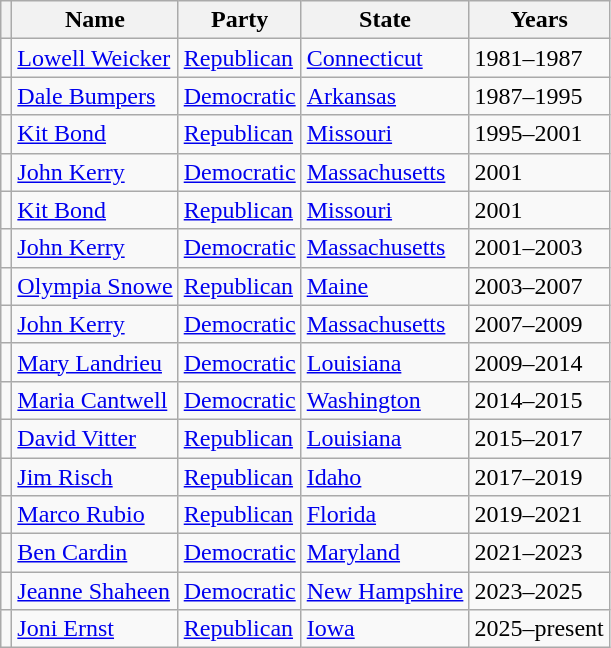<table class="wikitable">
<tr>
<th></th>
<th>Name</th>
<th>Party</th>
<th>State</th>
<th>Years</th>
</tr>
<tr>
<td></td>
<td><a href='#'>Lowell Weicker</a></td>
<td><a href='#'>Republican</a></td>
<td><a href='#'>Connecticut</a></td>
<td>1981–1987</td>
</tr>
<tr>
<td></td>
<td><a href='#'>Dale Bumpers</a></td>
<td><a href='#'>Democratic</a></td>
<td><a href='#'>Arkansas</a></td>
<td>1987–1995</td>
</tr>
<tr>
<td></td>
<td><a href='#'>Kit Bond</a></td>
<td><a href='#'>Republican</a></td>
<td><a href='#'>Missouri</a></td>
<td>1995–2001</td>
</tr>
<tr>
<td></td>
<td><a href='#'>John Kerry</a></td>
<td><a href='#'>Democratic</a></td>
<td><a href='#'>Massachusetts</a></td>
<td>2001</td>
</tr>
<tr>
<td></td>
<td><a href='#'>Kit Bond</a></td>
<td><a href='#'>Republican</a></td>
<td><a href='#'>Missouri</a></td>
<td>2001</td>
</tr>
<tr>
<td></td>
<td><a href='#'>John Kerry</a></td>
<td><a href='#'>Democratic</a></td>
<td><a href='#'>Massachusetts</a></td>
<td>2001–2003</td>
</tr>
<tr>
<td></td>
<td><a href='#'>Olympia Snowe</a></td>
<td><a href='#'>Republican</a></td>
<td><a href='#'>Maine</a></td>
<td>2003–2007</td>
</tr>
<tr>
<td></td>
<td><a href='#'>John Kerry</a></td>
<td><a href='#'>Democratic</a></td>
<td><a href='#'>Massachusetts</a></td>
<td>2007–2009</td>
</tr>
<tr>
<td></td>
<td><a href='#'>Mary Landrieu</a></td>
<td><a href='#'>Democratic</a></td>
<td><a href='#'>Louisiana</a></td>
<td>2009–2014</td>
</tr>
<tr>
<td></td>
<td><a href='#'>Maria Cantwell</a></td>
<td><a href='#'>Democratic</a></td>
<td><a href='#'>Washington</a></td>
<td>2014–2015</td>
</tr>
<tr>
<td></td>
<td><a href='#'>David Vitter</a></td>
<td><a href='#'>Republican</a></td>
<td><a href='#'>Louisiana</a></td>
<td>2015–2017</td>
</tr>
<tr>
<td></td>
<td><a href='#'>Jim Risch</a></td>
<td><a href='#'>Republican</a></td>
<td><a href='#'>Idaho</a></td>
<td>2017–2019</td>
</tr>
<tr>
<td></td>
<td><a href='#'>Marco Rubio</a></td>
<td><a href='#'>Republican</a></td>
<td><a href='#'>Florida</a></td>
<td>2019–2021</td>
</tr>
<tr>
<td></td>
<td><a href='#'>Ben Cardin</a></td>
<td><a href='#'>Democratic</a></td>
<td><a href='#'>Maryland</a></td>
<td>2021–2023</td>
</tr>
<tr>
<td></td>
<td><a href='#'>Jeanne Shaheen</a></td>
<td><a href='#'>Democratic</a></td>
<td><a href='#'>New Hampshire</a></td>
<td>2023–2025</td>
</tr>
<tr>
<td></td>
<td><a href='#'>Joni Ernst</a></td>
<td><a href='#'>Republican</a></td>
<td><a href='#'>Iowa</a></td>
<td>2025–present</td>
</tr>
</table>
